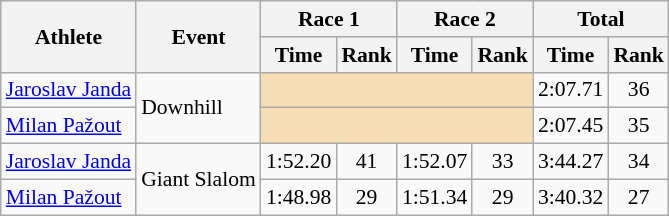<table class="wikitable" style="font-size:90%">
<tr>
<th rowspan="2">Athlete</th>
<th rowspan="2">Event</th>
<th colspan="2">Race 1</th>
<th colspan="2">Race 2</th>
<th colspan="2">Total</th>
</tr>
<tr>
<th>Time</th>
<th>Rank</th>
<th>Time</th>
<th>Rank</th>
<th>Time</th>
<th>Rank</th>
</tr>
<tr>
<td><a href='#'>Jaroslav Janda</a></td>
<td rowspan="2">Downhill</td>
<td colspan="4" bgcolor="wheat"></td>
<td align="center">2:07.71</td>
<td align="center">36</td>
</tr>
<tr>
<td><a href='#'>Milan Pažout</a></td>
<td colspan="4" bgcolor="wheat"></td>
<td align="center">2:07.45</td>
<td align="center">35</td>
</tr>
<tr>
<td><a href='#'>Jaroslav Janda</a></td>
<td rowspan="2">Giant Slalom</td>
<td align="center">1:52.20</td>
<td align="center">41</td>
<td align="center">1:52.07</td>
<td align="center">33</td>
<td align="center">3:44.27</td>
<td align="center">34</td>
</tr>
<tr>
<td><a href='#'>Milan Pažout</a></td>
<td align="center">1:48.98</td>
<td align="center">29</td>
<td align="center">1:51.34</td>
<td align="center">29</td>
<td align="center">3:40.32</td>
<td align="center">27</td>
</tr>
</table>
